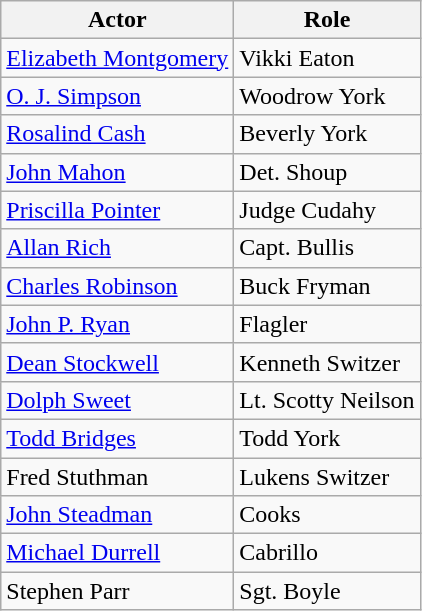<table class="wikitable">
<tr>
<th>Actor</th>
<th>Role</th>
</tr>
<tr>
<td><a href='#'>Elizabeth Montgomery</a></td>
<td>Vikki Eaton</td>
</tr>
<tr>
<td><a href='#'>O. J. Simpson</a></td>
<td>Woodrow York</td>
</tr>
<tr>
<td><a href='#'>Rosalind Cash</a></td>
<td>Beverly York</td>
</tr>
<tr>
<td><a href='#'>John Mahon</a></td>
<td>Det. Shoup</td>
</tr>
<tr>
<td><a href='#'>Priscilla Pointer</a></td>
<td>Judge Cudahy</td>
</tr>
<tr>
<td><a href='#'>Allan Rich</a></td>
<td>Capt. Bullis</td>
</tr>
<tr>
<td><a href='#'>Charles Robinson</a></td>
<td>Buck Fryman</td>
</tr>
<tr>
<td><a href='#'>John P. Ryan</a></td>
<td>Flagler</td>
</tr>
<tr>
<td><a href='#'>Dean Stockwell</a></td>
<td>Kenneth Switzer</td>
</tr>
<tr>
<td><a href='#'>Dolph Sweet</a></td>
<td>Lt. Scotty Neilson</td>
</tr>
<tr>
<td><a href='#'>Todd Bridges</a></td>
<td>Todd York</td>
</tr>
<tr>
<td>Fred Stuthman</td>
<td>Lukens Switzer</td>
</tr>
<tr>
<td><a href='#'>John Steadman</a></td>
<td>Cooks</td>
</tr>
<tr>
<td><a href='#'>Michael Durrell</a></td>
<td>Cabrillo</td>
</tr>
<tr>
<td>Stephen Parr</td>
<td>Sgt. Boyle</td>
</tr>
</table>
